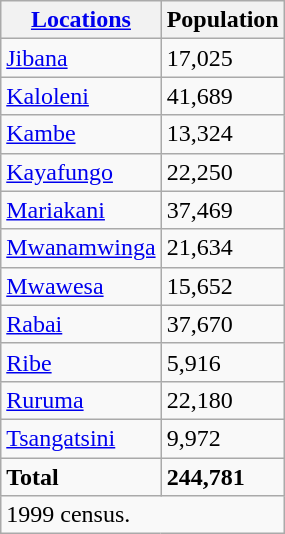<table class="wikitable">
<tr>
<th><a href='#'>Locations</a></th>
<th>Population</th>
</tr>
<tr>
<td><a href='#'>Jibana</a></td>
<td>17,025</td>
</tr>
<tr>
<td><a href='#'>Kaloleni</a></td>
<td>41,689</td>
</tr>
<tr>
<td><a href='#'>Kambe</a></td>
<td>13,324</td>
</tr>
<tr>
<td><a href='#'>Kayafungo</a></td>
<td>22,250</td>
</tr>
<tr>
<td><a href='#'>Mariakani</a></td>
<td>37,469</td>
</tr>
<tr>
<td><a href='#'>Mwanamwinga</a></td>
<td>21,634</td>
</tr>
<tr>
<td><a href='#'>Mwawesa</a></td>
<td>15,652</td>
</tr>
<tr>
<td><a href='#'>Rabai</a></td>
<td>37,670</td>
</tr>
<tr>
<td><a href='#'>Ribe</a></td>
<td>5,916</td>
</tr>
<tr>
<td><a href='#'>Ruruma</a></td>
<td>22,180</td>
</tr>
<tr>
<td><a href='#'>Tsangatsini</a></td>
<td>9,972</td>
</tr>
<tr>
<td><strong>Total</strong></td>
<td><strong>244,781</strong></td>
</tr>
<tr>
<td colspan="2">1999 census.</td>
</tr>
</table>
